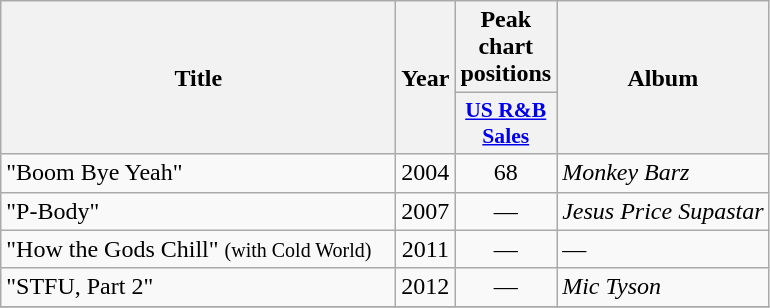<table class="wikitable plainrowheaders" style="text-align:center;" border="1">
<tr>
<th scope="col" rowspan="2" style="width:16em;">Title</th>
<th scope="col" rowspan="2">Year</th>
<th scope="col" colspan="1">Peak chart positions</th>
<th scope="col" rowspan="2">Album</th>
</tr>
<tr>
<th scope="col" style="width:3em;font-size:90%;"><a href='#'>US R&B Sales</a></th>
</tr>
<tr>
<td align=left>"Boom Bye Yeah"</td>
<td align=center>2004</td>
<td align=center>68</td>
<td align=left><em>Monkey Barz</em></td>
</tr>
<tr>
<td align=left>"P-Body"</td>
<td align=center>2007</td>
<td align=center>—</td>
<td align=left><em>Jesus Price Supastar</em></td>
</tr>
<tr>
<td align=left>"How the Gods Chill" <small>(with Cold World)</small></td>
<td align=center>2011</td>
<td align=center>—</td>
<td align=left>—</td>
</tr>
<tr>
<td align=left>"STFU, Part 2"</td>
<td align=center>2012</td>
<td align=center>—</td>
<td align=left><em>Mic Tyson</em></td>
</tr>
<tr>
</tr>
</table>
